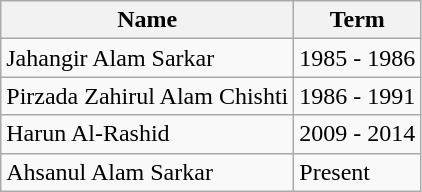<table class="wikitable">
<tr>
<th>Name</th>
<th>Term</th>
</tr>
<tr>
<td>Jahangir Alam Sarkar</td>
<td>1985 - 1986</td>
</tr>
<tr>
<td>Pirzada Zahirul Alam Chishti</td>
<td>1986 - 1991</td>
</tr>
<tr>
<td>Harun Al-Rashid</td>
<td>2009 - 2014</td>
</tr>
<tr>
<td>Ahsanul Alam Sarkar</td>
<td>Present</td>
</tr>
</table>
